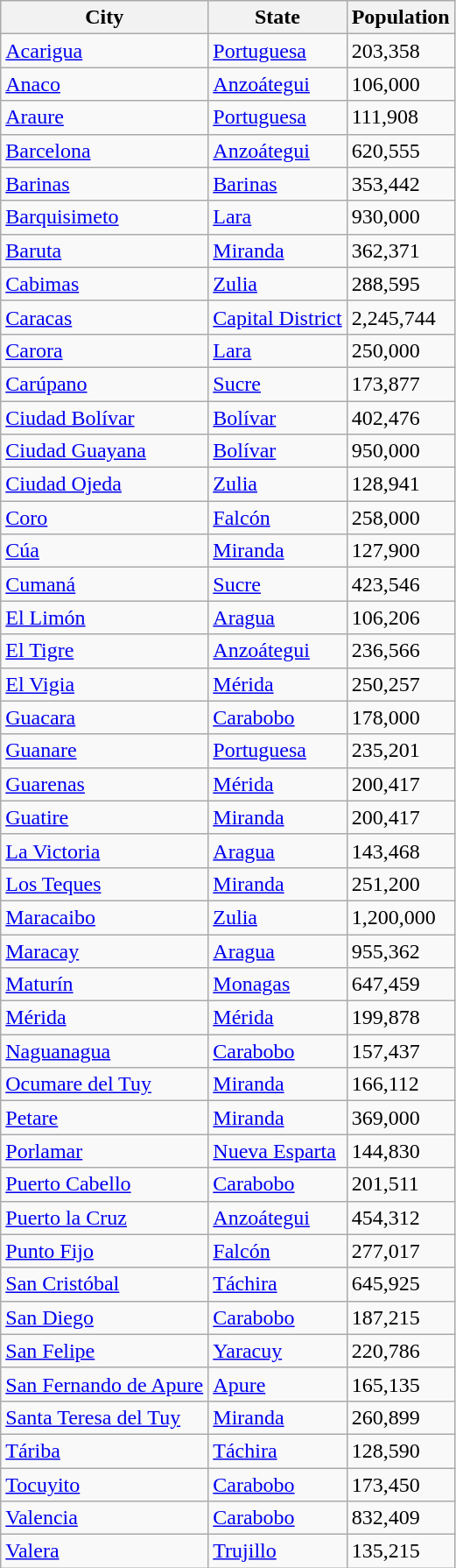<table class="wikitable sortable sticky-header col3right">
<tr>
<th>City</th>
<th>State</th>
<th>Population</th>
</tr>
<tr>
<td><a href='#'>Acarigua</a></td>
<td><a href='#'>Portuguesa</a></td>
<td>203,358</td>
</tr>
<tr>
<td><a href='#'>Anaco</a></td>
<td><a href='#'>Anzoátegui</a></td>
<td>106,000</td>
</tr>
<tr>
<td><a href='#'>Araure</a></td>
<td><a href='#'>Portuguesa</a></td>
<td>111,908</td>
</tr>
<tr>
<td><a href='#'>Barcelona</a></td>
<td><a href='#'>Anzoátegui</a></td>
<td>620,555</td>
</tr>
<tr>
<td><a href='#'>Barinas</a></td>
<td><a href='#'>Barinas</a></td>
<td>353,442</td>
</tr>
<tr>
<td><a href='#'>Barquisimeto</a></td>
<td><a href='#'>Lara</a></td>
<td>930,000</td>
</tr>
<tr>
<td><a href='#'>Baruta</a></td>
<td><a href='#'>Miranda</a></td>
<td>362,371</td>
</tr>
<tr>
<td><a href='#'>Cabimas</a></td>
<td><a href='#'>Zulia</a></td>
<td>288,595</td>
</tr>
<tr>
<td><a href='#'>Caracas</a></td>
<td><a href='#'>Capital District</a></td>
<td>2,245,744</td>
</tr>
<tr>
<td><a href='#'>Carora</a></td>
<td><a href='#'>Lara</a></td>
<td>250,000</td>
</tr>
<tr>
<td><a href='#'>Carúpano</a></td>
<td><a href='#'>Sucre</a></td>
<td>173,877</td>
</tr>
<tr>
<td><a href='#'>Ciudad Bolívar</a></td>
<td><a href='#'>Bolívar</a></td>
<td>402,476</td>
</tr>
<tr>
<td><a href='#'>Ciudad Guayana</a></td>
<td><a href='#'>Bolívar</a></td>
<td>950,000</td>
</tr>
<tr>
<td><a href='#'>Ciudad Ojeda</a></td>
<td><a href='#'>Zulia</a></td>
<td>128,941</td>
</tr>
<tr>
<td><a href='#'>Coro</a></td>
<td><a href='#'>Falcón</a></td>
<td>258,000</td>
</tr>
<tr>
<td><a href='#'>Cúa</a></td>
<td><a href='#'>Miranda</a></td>
<td>127,900</td>
</tr>
<tr>
<td><a href='#'>Cumaná</a></td>
<td><a href='#'>Sucre</a></td>
<td>423,546</td>
</tr>
<tr>
<td><a href='#'>El Limón</a></td>
<td><a href='#'>Aragua</a></td>
<td>106,206</td>
</tr>
<tr>
<td><a href='#'>El Tigre</a></td>
<td><a href='#'>Anzoátegui</a></td>
<td>236,566</td>
</tr>
<tr>
<td><a href='#'>El Vigia</a></td>
<td><a href='#'>Mérida</a></td>
<td>250,257</td>
</tr>
<tr>
<td><a href='#'>Guacara</a></td>
<td><a href='#'>Carabobo</a></td>
<td>178,000</td>
</tr>
<tr>
<td><a href='#'>Guanare</a></td>
<td><a href='#'>Portuguesa</a></td>
<td>235,201</td>
</tr>
<tr>
<td><a href='#'>Guarenas</a></td>
<td><a href='#'>Mérida</a></td>
<td>200,417</td>
</tr>
<tr>
<td><a href='#'>Guatire</a></td>
<td><a href='#'>Miranda</a></td>
<td>200,417</td>
</tr>
<tr>
<td><a href='#'>La Victoria</a></td>
<td><a href='#'>Aragua</a></td>
<td>143,468</td>
</tr>
<tr>
<td><a href='#'>Los Teques</a></td>
<td><a href='#'>Miranda</a></td>
<td>251,200</td>
</tr>
<tr>
<td><a href='#'>Maracaibo</a></td>
<td><a href='#'>Zulia</a></td>
<td>1,200,000</td>
</tr>
<tr>
<td><a href='#'>Maracay</a></td>
<td><a href='#'>Aragua</a></td>
<td>955,362</td>
</tr>
<tr>
<td><a href='#'>Maturín</a></td>
<td><a href='#'>Monagas</a></td>
<td>647,459</td>
</tr>
<tr>
<td><a href='#'>Mérida</a></td>
<td><a href='#'>Mérida</a></td>
<td>199,878</td>
</tr>
<tr>
<td><a href='#'>Naguanagua</a></td>
<td><a href='#'>Carabobo</a></td>
<td>157,437</td>
</tr>
<tr>
<td><a href='#'>Ocumare del Tuy</a></td>
<td><a href='#'>Miranda</a></td>
<td>166,112</td>
</tr>
<tr>
<td><a href='#'>Petare</a></td>
<td><a href='#'>Miranda</a></td>
<td>369,000</td>
</tr>
<tr>
<td><a href='#'>Porlamar</a></td>
<td><a href='#'>Nueva Esparta</a></td>
<td>144,830</td>
</tr>
<tr>
<td><a href='#'>Puerto Cabello</a></td>
<td><a href='#'>Carabobo</a></td>
<td>201,511</td>
</tr>
<tr>
<td><a href='#'>Puerto la Cruz</a></td>
<td><a href='#'>Anzoátegui</a></td>
<td>454,312</td>
</tr>
<tr>
<td><a href='#'>Punto Fijo</a></td>
<td><a href='#'>Falcón</a></td>
<td>277,017</td>
</tr>
<tr>
<td><a href='#'>San Cristóbal</a></td>
<td><a href='#'>Táchira</a></td>
<td>645,925</td>
</tr>
<tr>
<td><a href='#'>San Diego</a></td>
<td><a href='#'>Carabobo</a></td>
<td>187,215</td>
</tr>
<tr>
<td><a href='#'>San Felipe</a></td>
<td><a href='#'>Yaracuy</a></td>
<td>220,786</td>
</tr>
<tr>
<td><a href='#'>San Fernando de Apure</a></td>
<td><a href='#'>Apure</a></td>
<td>165,135</td>
</tr>
<tr>
<td><a href='#'>Santa Teresa del Tuy</a></td>
<td><a href='#'>Miranda</a></td>
<td>260,899</td>
</tr>
<tr>
<td><a href='#'>Táriba</a></td>
<td><a href='#'>Táchira</a></td>
<td>128,590</td>
</tr>
<tr>
<td><a href='#'>Tocuyito</a></td>
<td><a href='#'>Carabobo</a></td>
<td>173,450</td>
</tr>
<tr>
<td><a href='#'>Valencia</a></td>
<td><a href='#'>Carabobo</a></td>
<td>832,409</td>
</tr>
<tr>
<td><a href='#'>Valera</a></td>
<td><a href='#'>Trujillo</a></td>
<td>135,215</td>
</tr>
</table>
